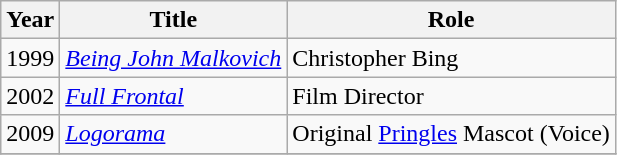<table class="wikitable">
<tr>
<th>Year</th>
<th>Title</th>
<th>Role</th>
</tr>
<tr>
<td>1999</td>
<td><em><a href='#'>Being John Malkovich</a></em></td>
<td>Christopher Bing</td>
</tr>
<tr>
<td>2002</td>
<td><em><a href='#'>Full Frontal</a></em></td>
<td>Film Director</td>
</tr>
<tr>
<td>2009</td>
<td><em><a href='#'>Logorama</a></em></td>
<td>Original <a href='#'>Pringles</a> Mascot (Voice)</td>
</tr>
<tr>
</tr>
</table>
